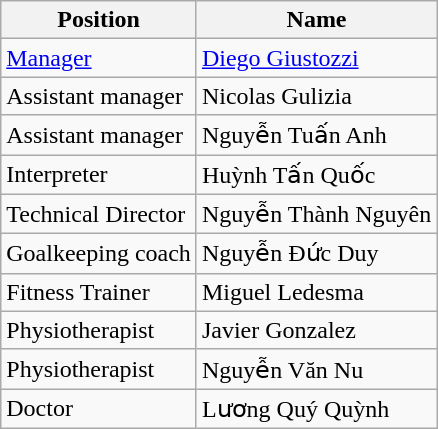<table class="wikitable">
<tr>
<th>Position</th>
<th>Name</th>
</tr>
<tr>
<td><a href='#'>Manager</a></td>
<td> <a href='#'>Diego Giustozzi</a></td>
</tr>
<tr>
<td>Assistant manager</td>
<td> Nicolas Gulizia</td>
</tr>
<tr>
<td>Assistant manager</td>
<td> Nguyễn Tuấn Anh</td>
</tr>
<tr>
<td>Interpreter</td>
<td> Huỳnh Tấn Quốc</td>
</tr>
<tr>
<td>Technical Director</td>
<td> Nguyễn Thành Nguyên</td>
</tr>
<tr>
<td>Goalkeeping coach</td>
<td> Nguyễn Đức Duy</td>
</tr>
<tr>
<td>Fitness Trainer</td>
<td> Miguel Ledesma</td>
</tr>
<tr>
<td>Physiotherapist</td>
<td> Javier Gonzalez</td>
</tr>
<tr>
<td>Physiotherapist</td>
<td> Nguyễn Văn Nu</td>
</tr>
<tr>
<td>Doctor</td>
<td> Lương Quý Quỳnh</td>
</tr>
</table>
